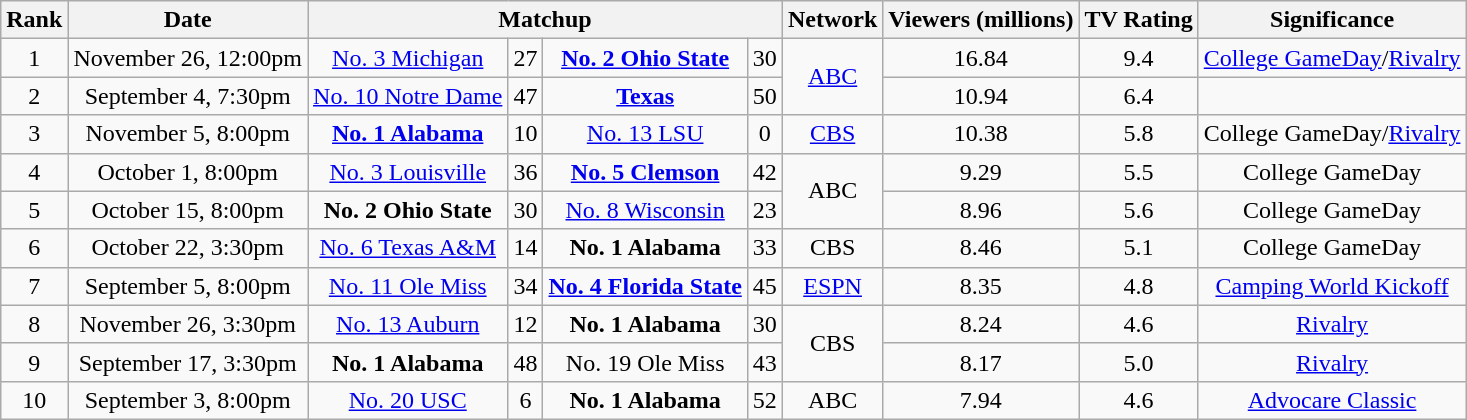<table class="wikitable" style="text-align:center;">
<tr>
<th>Rank</th>
<th>Date</th>
<th colspan=4>Matchup</th>
<th>Network</th>
<th>Viewers (millions)</th>
<th>TV Rating</th>
<th>Significance</th>
</tr>
<tr>
<td>1</td>
<td>November 26, 12:00pm</td>
<td><a href='#'>No. 3 Michigan</a></td>
<td>27</td>
<td><strong><a href='#'>No. 2 Ohio State</a></strong></td>
<td>30</td>
<td rowspan=2><a href='#'>ABC</a></td>
<td>16.84</td>
<td>9.4</td>
<td><a href='#'>College GameDay</a>/<a href='#'>Rivalry</a></td>
</tr>
<tr>
<td>2</td>
<td>September 4, 7:30pm</td>
<td><a href='#'>No. 10 Notre Dame</a></td>
<td>47</td>
<td><strong><a href='#'>Texas</a></strong></td>
<td>50</td>
<td>10.94</td>
<td>6.4</td>
<td></td>
</tr>
<tr>
<td>3</td>
<td>November 5, 8:00pm</td>
<td><strong><a href='#'>No. 1 Alabama</a></strong></td>
<td>10</td>
<td><a href='#'>No. 13 LSU</a></td>
<td>0</td>
<td><a href='#'>CBS</a></td>
<td>10.38</td>
<td>5.8</td>
<td>College GameDay/<a href='#'>Rivalry</a></td>
</tr>
<tr>
<td>4</td>
<td>October 1, 8:00pm</td>
<td><a href='#'>No. 3 Louisville</a></td>
<td>36</td>
<td><strong><a href='#'>No. 5 Clemson</a></strong></td>
<td>42</td>
<td rowspan=2>ABC</td>
<td>9.29</td>
<td>5.5</td>
<td>College GameDay</td>
</tr>
<tr>
<td>5</td>
<td>October 15, 8:00pm</td>
<td><strong>No. 2 Ohio State</strong></td>
<td>30</td>
<td><a href='#'>No. 8 Wisconsin</a></td>
<td>23</td>
<td>8.96</td>
<td>5.6</td>
<td>College GameDay</td>
</tr>
<tr>
<td>6</td>
<td>October 22, 3:30pm</td>
<td><a href='#'>No. 6 Texas A&M</a></td>
<td>14</td>
<td><strong>No. 1 Alabama</strong></td>
<td>33</td>
<td>CBS</td>
<td>8.46</td>
<td>5.1</td>
<td>College GameDay</td>
</tr>
<tr>
<td>7</td>
<td>September 5, 8:00pm</td>
<td><a href='#'>No. 11 Ole Miss</a></td>
<td>34</td>
<td><strong><a href='#'>No. 4 Florida State</a></strong></td>
<td>45</td>
<td><a href='#'>ESPN</a></td>
<td>8.35</td>
<td>4.8</td>
<td><a href='#'>Camping World Kickoff</a></td>
</tr>
<tr>
<td>8</td>
<td>November 26, 3:30pm</td>
<td><a href='#'>No. 13 Auburn</a></td>
<td>12</td>
<td><strong>No. 1 Alabama</strong></td>
<td>30</td>
<td rowspan=2>CBS</td>
<td>8.24</td>
<td>4.6</td>
<td><a href='#'>Rivalry</a></td>
</tr>
<tr>
<td>9</td>
<td>September 17, 3:30pm</td>
<td><strong>No. 1 Alabama</strong></td>
<td>48</td>
<td>No. 19 Ole Miss</td>
<td>43</td>
<td>8.17</td>
<td>5.0</td>
<td><a href='#'>Rivalry</a></td>
</tr>
<tr>
<td>10</td>
<td>September 3, 8:00pm</td>
<td><a href='#'>No. 20 USC</a></td>
<td>6</td>
<td><strong>No. 1 Alabama</strong></td>
<td>52</td>
<td>ABC</td>
<td>7.94</td>
<td>4.6</td>
<td><a href='#'>Advocare Classic</a></td>
</tr>
</table>
